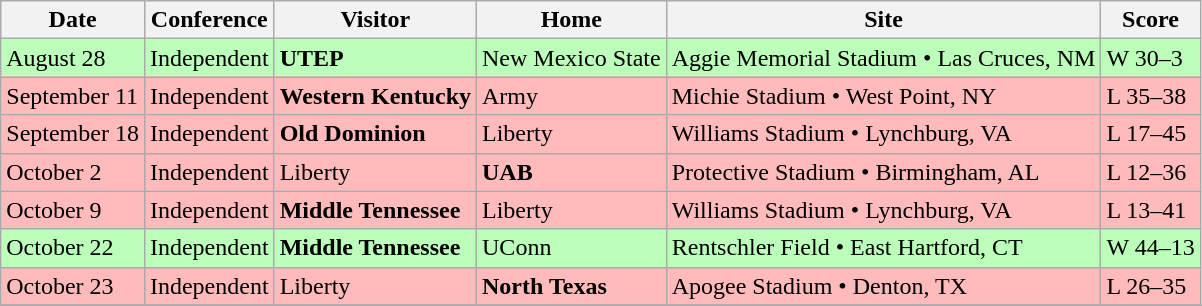<table class="wikitable">
<tr>
<th>Date</th>
<th>Conference</th>
<th>Visitor</th>
<th>Home</th>
<th>Site</th>
<th>Score</th>
</tr>
<tr style="background:#bfb;">
<td>August 28</td>
<td>Independent</td>
<td><strong>UTEP</strong></td>
<td>New Mexico State</td>
<td>Aggie Memorial Stadium • Las Cruces, NM</td>
<td>W 30–3</td>
</tr>
<tr style="background:#fbb;">
<td>September 11</td>
<td>Independent</td>
<td><strong>Western Kentucky</strong></td>
<td>Army</td>
<td>Michie Stadium • West Point, NY</td>
<td>L 35–38</td>
</tr>
<tr style="background:#fbb;">
<td>September 18</td>
<td>Independent</td>
<td><strong>Old Dominion</strong></td>
<td>Liberty</td>
<td>Williams Stadium • Lynchburg, VA</td>
<td>L 17–45</td>
</tr>
<tr style="background:#fbb;">
<td>October 2</td>
<td>Independent</td>
<td>Liberty</td>
<td><strong>UAB</strong></td>
<td>Protective Stadium • Birmingham, AL</td>
<td>L 12–36</td>
</tr>
<tr style="background:#fbb;">
<td>October 9</td>
<td>Independent</td>
<td><strong>Middle Tennessee</strong></td>
<td>Liberty</td>
<td>Williams Stadium • Lynchburg, VA</td>
<td>L 13–41</td>
</tr>
<tr style="background:#bfb;">
<td>October 22</td>
<td>Independent</td>
<td><strong>Middle Tennessee</strong></td>
<td>UConn</td>
<td>Rentschler Field • East Hartford, CT</td>
<td>W 44–13</td>
</tr>
<tr style="background:#fbb;">
<td>October 23</td>
<td>Independent</td>
<td>Liberty</td>
<td><strong>North Texas</strong></td>
<td>Apogee Stadium • Denton, TX</td>
<td>L 26–35</td>
</tr>
<tr>
</tr>
</table>
